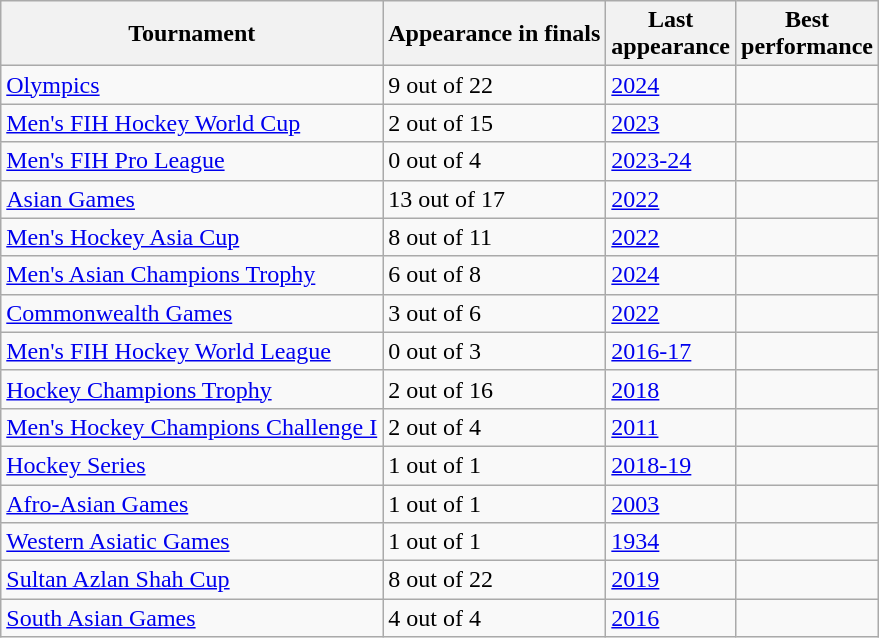<table class="wikitable sortable" style="text-align:left;">
<tr>
<th>Tournament</th>
<th data-sort-type="number">Appearance in finals</th>
<th>Last<br>appearance</th>
<th>Best<br>performance</th>
</tr>
<tr>
<td><a href='#'>Olympics</a></td>
<td>9 out of 22</td>
<td><a href='#'>2024</a></td>
<td></td>
</tr>
<tr>
<td><a href='#'>Men's FIH Hockey World Cup</a></td>
<td>2 out of 15</td>
<td><a href='#'>2023</a></td>
<td></td>
</tr>
<tr>
<td><a href='#'>Men's FIH Pro League</a></td>
<td>0 out of 4</td>
<td><a href='#'>2023-24</a></td>
<td></td>
</tr>
<tr>
<td><a href='#'>Asian Games</a></td>
<td>13 out of 17</td>
<td><a href='#'>2022</a></td>
<td></td>
</tr>
<tr>
<td><a href='#'>Men's Hockey Asia Cup</a></td>
<td>8 out of 11</td>
<td><a href='#'>2022</a></td>
<td></td>
</tr>
<tr>
<td><a href='#'>Men's Asian Champions Trophy</a></td>
<td>6 out of 8</td>
<td><a href='#'>2024</a></td>
<td></td>
</tr>
<tr>
<td><a href='#'>Commonwealth Games</a></td>
<td>3 out of 6</td>
<td><a href='#'>2022</a></td>
<td></td>
</tr>
<tr>
<td><a href='#'>Men's FIH Hockey World League</a></td>
<td>0 out of 3</td>
<td><a href='#'>2016-17</a></td>
<td></td>
</tr>
<tr>
<td><a href='#'>Hockey Champions Trophy</a></td>
<td>2 out of 16</td>
<td><a href='#'>2018</a></td>
<td></td>
</tr>
<tr>
<td><a href='#'>Men's Hockey Champions Challenge I</a></td>
<td>2 out of 4</td>
<td><a href='#'>2011</a></td>
<td></td>
</tr>
<tr>
<td><a href='#'>Hockey Series</a></td>
<td>1 out of 1</td>
<td><a href='#'>2018-19</a></td>
<td></td>
</tr>
<tr>
<td><a href='#'>Afro-Asian Games</a></td>
<td>1 out of 1</td>
<td><a href='#'>2003</a></td>
<td></td>
</tr>
<tr>
<td><a href='#'>Western Asiatic Games</a></td>
<td>1 out of 1</td>
<td><a href='#'>1934</a></td>
<td></td>
</tr>
<tr>
<td><a href='#'>Sultan Azlan Shah Cup</a></td>
<td>8 out of 22</td>
<td><a href='#'>2019</a></td>
<td></td>
</tr>
<tr>
<td><a href='#'>South Asian Games</a></td>
<td>4 out of 4</td>
<td><a href='#'>2016</a></td>
<td></td>
</tr>
</table>
